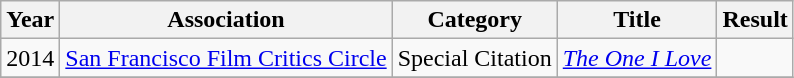<table class="wikitable">
<tr>
<th>Year</th>
<th>Association</th>
<th>Category</th>
<th>Title</th>
<th>Result</th>
</tr>
<tr>
<td>2014</td>
<td><a href='#'>San Francisco Film Critics Circle</a></td>
<td>Special Citation</td>
<td><em><a href='#'>The One I Love</a></em></td>
<td></td>
</tr>
<tr>
</tr>
</table>
